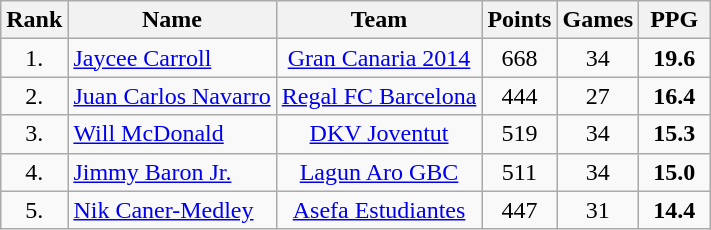<table class="wikitable" style="text-align: center;">
<tr>
<th>Rank</th>
<th>Name</th>
<th>Team</th>
<th>Points</th>
<th>Games</th>
<th width=40>PPG</th>
</tr>
<tr>
<td>1.</td>
<td align="left"> <a href='#'>Jaycee Carroll</a></td>
<td><a href='#'>Gran Canaria 2014</a></td>
<td>668</td>
<td>34</td>
<td><strong>19.6</strong></td>
</tr>
<tr>
<td>2.</td>
<td align="left"> <a href='#'>Juan Carlos Navarro</a></td>
<td><a href='#'>Regal FC Barcelona</a></td>
<td>444</td>
<td>27</td>
<td><strong>16.4</strong></td>
</tr>
<tr>
<td>3.</td>
<td align="left"> <a href='#'>Will McDonald</a></td>
<td><a href='#'>DKV Joventut</a></td>
<td>519</td>
<td>34</td>
<td><strong>15.3</strong></td>
</tr>
<tr>
<td>4.</td>
<td align="left"> <a href='#'>Jimmy Baron Jr.</a></td>
<td><a href='#'>Lagun Aro GBC</a></td>
<td>511</td>
<td>34</td>
<td><strong>15.0</strong></td>
</tr>
<tr>
<td>5.</td>
<td align="left"> <a href='#'>Nik Caner-Medley</a></td>
<td><a href='#'>Asefa Estudiantes</a></td>
<td>447</td>
<td>31</td>
<td><strong>14.4</strong></td>
</tr>
</table>
